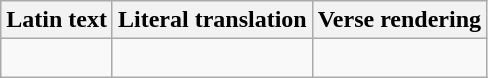<table class="wikitable">
<tr>
<th>Latin text</th>
<th>Literal translation</th>
<th>Verse rendering</th>
</tr>
<tr>
<td><br></td>
<td><br></td>
<td><br></td>
</tr>
</table>
